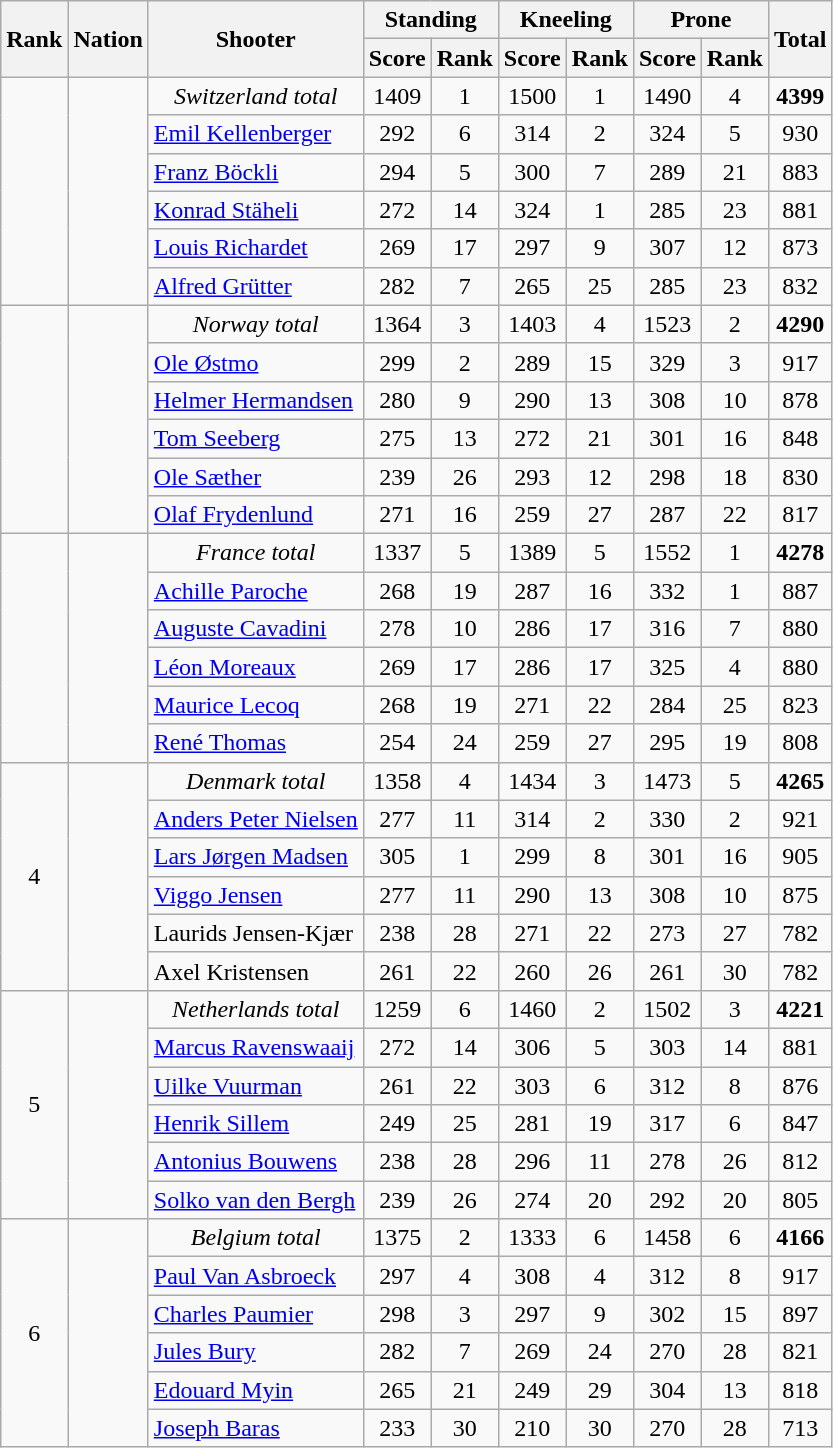<table class="wikitable sortable" style="text-align:center">
<tr>
<th rowspan=2>Rank</th>
<th rowspan=2>Nation</th>
<th rowspan=2>Shooter</th>
<th colspan=2>Standing</th>
<th colspan=2>Kneeling</th>
<th colspan=2>Prone</th>
<th rowspan=2>Total</th>
</tr>
<tr>
<th>Score</th>
<th>Rank</th>
<th>Score</th>
<th>Rank</th>
<th>Score</th>
<th>Rank</th>
</tr>
<tr>
<td rowspan=6></td>
<td rowspan=6 align=left></td>
<td><em>Switzerland total</em></td>
<td>1409</td>
<td>1</td>
<td>1500</td>
<td>1</td>
<td>1490</td>
<td>4</td>
<td><strong>4399</strong></td>
</tr>
<tr>
<td align=left><a href='#'>Emil Kellenberger</a></td>
<td>292</td>
<td>6</td>
<td>314</td>
<td>2</td>
<td>324</td>
<td>5</td>
<td>930</td>
</tr>
<tr>
<td align=left><a href='#'>Franz Böckli</a></td>
<td>294</td>
<td>5</td>
<td>300</td>
<td>7</td>
<td>289</td>
<td>21</td>
<td>883</td>
</tr>
<tr>
<td align=left><a href='#'>Konrad Stäheli</a></td>
<td>272</td>
<td>14</td>
<td>324</td>
<td>1</td>
<td>285</td>
<td>23</td>
<td>881</td>
</tr>
<tr>
<td align=left><a href='#'>Louis Richardet</a></td>
<td>269</td>
<td>17</td>
<td>297</td>
<td>9</td>
<td>307</td>
<td>12</td>
<td>873</td>
</tr>
<tr>
<td align=left><a href='#'>Alfred Grütter</a></td>
<td>282</td>
<td>7</td>
<td>265</td>
<td>25</td>
<td>285</td>
<td>23</td>
<td>832</td>
</tr>
<tr>
<td rowspan=6></td>
<td rowspan=6 align=left></td>
<td><em>Norway total</em></td>
<td>1364</td>
<td>3</td>
<td>1403</td>
<td>4</td>
<td>1523</td>
<td>2</td>
<td><strong>4290</strong></td>
</tr>
<tr>
<td align=left><a href='#'>Ole Østmo</a></td>
<td>299</td>
<td>2</td>
<td>289</td>
<td>15</td>
<td>329</td>
<td>3</td>
<td>917</td>
</tr>
<tr>
<td align=left><a href='#'>Helmer Hermandsen</a></td>
<td>280</td>
<td>9</td>
<td>290</td>
<td>13</td>
<td>308</td>
<td>10</td>
<td>878</td>
</tr>
<tr>
<td align=left><a href='#'>Tom Seeberg</a></td>
<td>275</td>
<td>13</td>
<td>272</td>
<td>21</td>
<td>301</td>
<td>16</td>
<td>848</td>
</tr>
<tr>
<td align=left><a href='#'>Ole Sæther</a></td>
<td>239</td>
<td>26</td>
<td>293</td>
<td>12</td>
<td>298</td>
<td>18</td>
<td>830</td>
</tr>
<tr>
<td align=left><a href='#'>Olaf Frydenlund</a></td>
<td>271</td>
<td>16</td>
<td>259</td>
<td>27</td>
<td>287</td>
<td>22</td>
<td>817</td>
</tr>
<tr>
<td rowspan=6></td>
<td rowspan=6 align=left></td>
<td><em>France total</em></td>
<td>1337</td>
<td>5</td>
<td>1389</td>
<td>5</td>
<td>1552</td>
<td>1</td>
<td><strong>4278</strong></td>
</tr>
<tr>
<td align=left><a href='#'>Achille Paroche</a></td>
<td>268</td>
<td>19</td>
<td>287</td>
<td>16</td>
<td>332</td>
<td>1</td>
<td>887</td>
</tr>
<tr>
<td align=left><a href='#'>Auguste Cavadini</a></td>
<td>278</td>
<td>10</td>
<td>286</td>
<td>17</td>
<td>316</td>
<td>7</td>
<td>880</td>
</tr>
<tr>
<td align=left><a href='#'>Léon Moreaux</a></td>
<td>269</td>
<td>17</td>
<td>286</td>
<td>17</td>
<td>325</td>
<td>4</td>
<td>880</td>
</tr>
<tr>
<td align=left><a href='#'>Maurice Lecoq</a></td>
<td>268</td>
<td>19</td>
<td>271</td>
<td>22</td>
<td>284</td>
<td>25</td>
<td>823</td>
</tr>
<tr>
<td align=left><a href='#'>René Thomas</a></td>
<td>254</td>
<td>24</td>
<td>259</td>
<td>27</td>
<td>295</td>
<td>19</td>
<td>808</td>
</tr>
<tr>
<td rowspan=6>4</td>
<td rowspan=6 align=left></td>
<td><em>Denmark total</em></td>
<td>1358</td>
<td>4</td>
<td>1434</td>
<td>3</td>
<td>1473</td>
<td>5</td>
<td><strong>4265</strong></td>
</tr>
<tr>
<td align=left><a href='#'>Anders Peter Nielsen</a></td>
<td>277</td>
<td>11</td>
<td>314</td>
<td>2</td>
<td>330</td>
<td>2</td>
<td>921</td>
</tr>
<tr>
<td align=left><a href='#'>Lars Jørgen Madsen</a></td>
<td>305</td>
<td>1</td>
<td>299</td>
<td>8</td>
<td>301</td>
<td>16</td>
<td>905</td>
</tr>
<tr>
<td align=left><a href='#'>Viggo Jensen</a></td>
<td>277</td>
<td>11</td>
<td>290</td>
<td>13</td>
<td>308</td>
<td>10</td>
<td>875</td>
</tr>
<tr>
<td align=left>Laurids Jensen-Kjær</td>
<td>238</td>
<td>28</td>
<td>271</td>
<td>22</td>
<td>273</td>
<td>27</td>
<td>782</td>
</tr>
<tr>
<td align=left>Axel Kristensen</td>
<td>261</td>
<td>22</td>
<td>260</td>
<td>26</td>
<td>261</td>
<td>30</td>
<td>782</td>
</tr>
<tr>
<td rowspan=6>5</td>
<td rowspan=6 align=left></td>
<td><em>Netherlands total</em></td>
<td>1259</td>
<td>6</td>
<td>1460</td>
<td>2</td>
<td>1502</td>
<td>3</td>
<td><strong>4221</strong></td>
</tr>
<tr>
<td align=left><a href='#'>Marcus Ravenswaaij</a></td>
<td>272</td>
<td>14</td>
<td>306</td>
<td>5</td>
<td>303</td>
<td>14</td>
<td>881</td>
</tr>
<tr>
<td align=left><a href='#'>Uilke Vuurman</a></td>
<td>261</td>
<td>22</td>
<td>303</td>
<td>6</td>
<td>312</td>
<td>8</td>
<td>876</td>
</tr>
<tr>
<td align=left><a href='#'>Henrik Sillem</a></td>
<td>249</td>
<td>25</td>
<td>281</td>
<td>19</td>
<td>317</td>
<td>6</td>
<td>847</td>
</tr>
<tr>
<td align=left><a href='#'>Antonius Bouwens</a></td>
<td>238</td>
<td>28</td>
<td>296</td>
<td>11</td>
<td>278</td>
<td>26</td>
<td>812</td>
</tr>
<tr>
<td align=left><a href='#'>Solko van den Bergh</a></td>
<td>239</td>
<td>26</td>
<td>274</td>
<td>20</td>
<td>292</td>
<td>20</td>
<td>805</td>
</tr>
<tr>
<td rowspan=6>6</td>
<td rowspan=6 align=left></td>
<td><em>Belgium total</em></td>
<td>1375</td>
<td>2</td>
<td>1333</td>
<td>6</td>
<td>1458</td>
<td>6</td>
<td><strong>4166</strong></td>
</tr>
<tr>
<td align=left><a href='#'>Paul Van Asbroeck</a></td>
<td>297</td>
<td>4</td>
<td>308</td>
<td>4</td>
<td>312</td>
<td>8</td>
<td>917</td>
</tr>
<tr>
<td align=left><a href='#'>Charles Paumier</a></td>
<td>298</td>
<td>3</td>
<td>297</td>
<td>9</td>
<td>302</td>
<td>15</td>
<td>897</td>
</tr>
<tr>
<td align=left><a href='#'>Jules Bury</a></td>
<td>282</td>
<td>7</td>
<td>269</td>
<td>24</td>
<td>270</td>
<td>28</td>
<td>821</td>
</tr>
<tr>
<td align=left><a href='#'>Edouard Myin</a></td>
<td>265</td>
<td>21</td>
<td>249</td>
<td>29</td>
<td>304</td>
<td>13</td>
<td>818</td>
</tr>
<tr>
<td align=left><a href='#'>Joseph Baras</a></td>
<td>233</td>
<td>30</td>
<td>210</td>
<td>30</td>
<td>270</td>
<td>28</td>
<td>713</td>
</tr>
</table>
